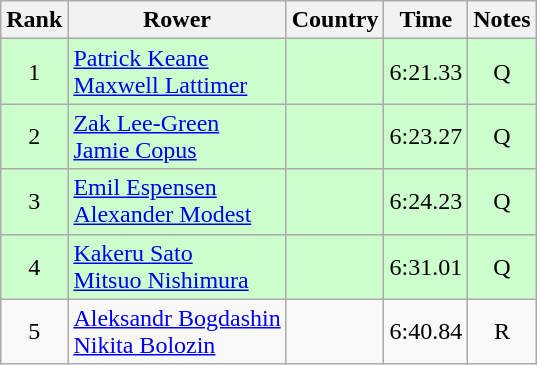<table class="wikitable" style="text-align:center">
<tr>
<th>Rank</th>
<th>Rower</th>
<th>Country</th>
<th>Time</th>
<th>Notes</th>
</tr>
<tr bgcolor=ccffcc>
<td>1</td>
<td align="left"><a href='#'>Patrick Keane</a><br><a href='#'>Maxwell Lattimer</a></td>
<td align="left"></td>
<td>6:21.33</td>
<td>Q</td>
</tr>
<tr bgcolor=ccffcc>
<td>2</td>
<td align="left"><a href='#'>Zak Lee-Green</a><br><a href='#'>Jamie Copus</a></td>
<td align="left"></td>
<td>6:23.27</td>
<td>Q</td>
</tr>
<tr bgcolor=ccffcc>
<td>3</td>
<td align="left"><a href='#'>Emil Espensen</a><br><a href='#'>Alexander Modest</a></td>
<td align="left"></td>
<td>6:24.23</td>
<td>Q</td>
</tr>
<tr bgcolor=ccffcc>
<td>4</td>
<td align="left"><a href='#'>Kakeru Sato</a><br><a href='#'>Mitsuo Nishimura</a></td>
<td align="left"></td>
<td>6:31.01</td>
<td>Q</td>
</tr>
<tr>
<td>5</td>
<td align="left"><a href='#'>Aleksandr Bogdashin</a><br><a href='#'>Nikita Bolozin</a></td>
<td align="left"></td>
<td>6:40.84</td>
<td>R</td>
</tr>
</table>
